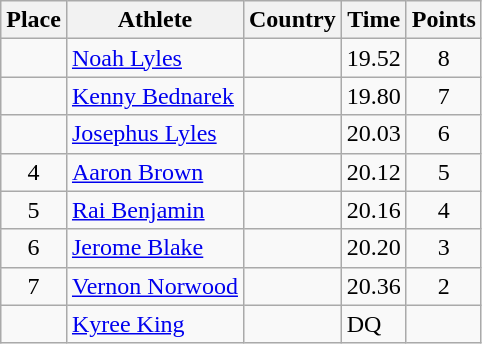<table class="wikitable">
<tr>
<th>Place</th>
<th>Athlete</th>
<th>Country</th>
<th>Time</th>
<th>Points</th>
</tr>
<tr>
<td align=center></td>
<td><a href='#'>Noah Lyles</a></td>
<td></td>
<td>19.52</td>
<td align=center>8</td>
</tr>
<tr>
<td align=center></td>
<td><a href='#'>Kenny Bednarek</a></td>
<td></td>
<td>19.80</td>
<td align=center>7</td>
</tr>
<tr>
<td align=center></td>
<td><a href='#'>Josephus Lyles</a></td>
<td></td>
<td>20.03</td>
<td align=center>6</td>
</tr>
<tr>
<td align=center>4</td>
<td><a href='#'>Aaron Brown</a></td>
<td></td>
<td>20.12</td>
<td align=center>5</td>
</tr>
<tr>
<td align=center>5</td>
<td><a href='#'>Rai Benjamin</a></td>
<td></td>
<td>20.16</td>
<td align=center>4</td>
</tr>
<tr>
<td align=center>6</td>
<td><a href='#'>Jerome Blake</a></td>
<td></td>
<td>20.20</td>
<td align=center>3</td>
</tr>
<tr>
<td align=center>7</td>
<td><a href='#'>Vernon Norwood</a></td>
<td></td>
<td>20.36</td>
<td align=center>2</td>
</tr>
<tr>
<td align=center></td>
<td><a href='#'>Kyree King</a></td>
<td></td>
<td>DQ</td>
<td align=center></td>
</tr>
</table>
